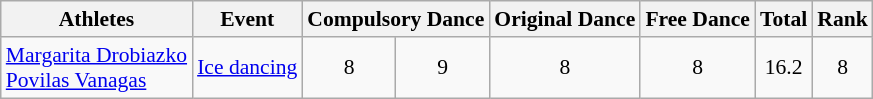<table class="wikitable" border="1" style="font-size:90%">
<tr>
<th>Athletes</th>
<th>Event</th>
<th colspan="2">Compulsory Dance</th>
<th>Original Dance</th>
<th>Free Dance</th>
<th>Total</th>
<th>Rank</th>
</tr>
<tr align=center>
<td align=left><a href='#'>Margarita Drobiazko</a><br><a href='#'>Povilas Vanagas</a></td>
<td><a href='#'>Ice dancing</a></td>
<td>8</td>
<td>9</td>
<td>8</td>
<td>8</td>
<td>16.2</td>
<td>8</td>
</tr>
</table>
